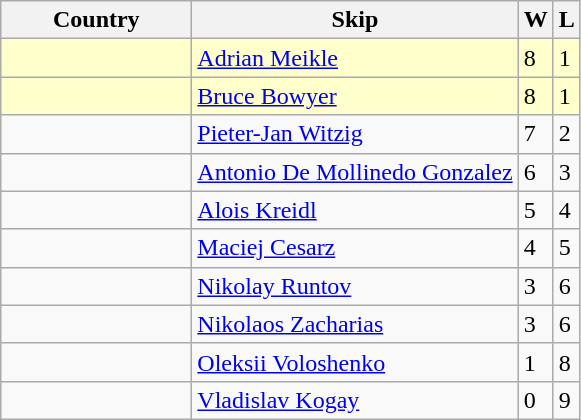<table class="wikitable">
<tr>
<th bgcolor="#efefef" width="120">Country</th>
<th bgcolor="#efefef">Skip</th>
<th bgcolor="#efefef">W</th>
<th bgcolor="#efefef">L</th>
</tr>
<tr bgcolor="#ffffcc">
<td></td>
<td><a href='#'>Adrian Meikle</a></td>
<td>8</td>
<td>1</td>
</tr>
<tr bgcolor="#ffffcc">
<td></td>
<td><a href='#'>Bruce Bowyer</a></td>
<td>8</td>
<td>1</td>
</tr>
<tr>
<td></td>
<td><a href='#'>Pieter-Jan Witzig</a></td>
<td>7</td>
<td>2</td>
</tr>
<tr>
<td></td>
<td><a href='#'>Antonio De Mollinedo Gonzalez</a></td>
<td>6</td>
<td>3</td>
</tr>
<tr>
<td></td>
<td><a href='#'>Alois Kreidl</a></td>
<td>5</td>
<td>4</td>
</tr>
<tr>
<td></td>
<td><a href='#'>Maciej Cesarz</a></td>
<td>4</td>
<td>5</td>
</tr>
<tr>
<td></td>
<td><a href='#'>Nikolay Runtov</a></td>
<td>3</td>
<td>6</td>
</tr>
<tr>
<td></td>
<td><a href='#'>Nikolaos Zacharias</a></td>
<td>3</td>
<td>6</td>
</tr>
<tr>
<td></td>
<td><a href='#'>Oleksii Voloshenko</a></td>
<td>1</td>
<td>8</td>
</tr>
<tr>
<td></td>
<td><a href='#'>Vladislav Kogay</a></td>
<td>0</td>
<td>9</td>
</tr>
</table>
